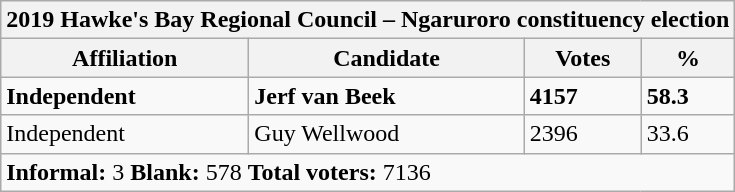<table class="wikitable">
<tr>
<th colspan="4">2019 Hawke's Bay Regional Council – Ngaruroro constituency election</th>
</tr>
<tr>
<th>Affiliation</th>
<th>Candidate</th>
<th>Votes</th>
<th>%</th>
</tr>
<tr>
<td><strong>Independent</strong></td>
<td><strong>Jerf van Beek</strong></td>
<td><strong>4157</strong></td>
<td><strong>58.3</strong></td>
</tr>
<tr>
<td>Independent</td>
<td>Guy Wellwood</td>
<td>2396</td>
<td>33.6</td>
</tr>
<tr>
<td colspan="4"><strong>Informal:</strong> 3    <strong>Blank:</strong> 578    <strong>Total voters:</strong> 7136</td>
</tr>
</table>
